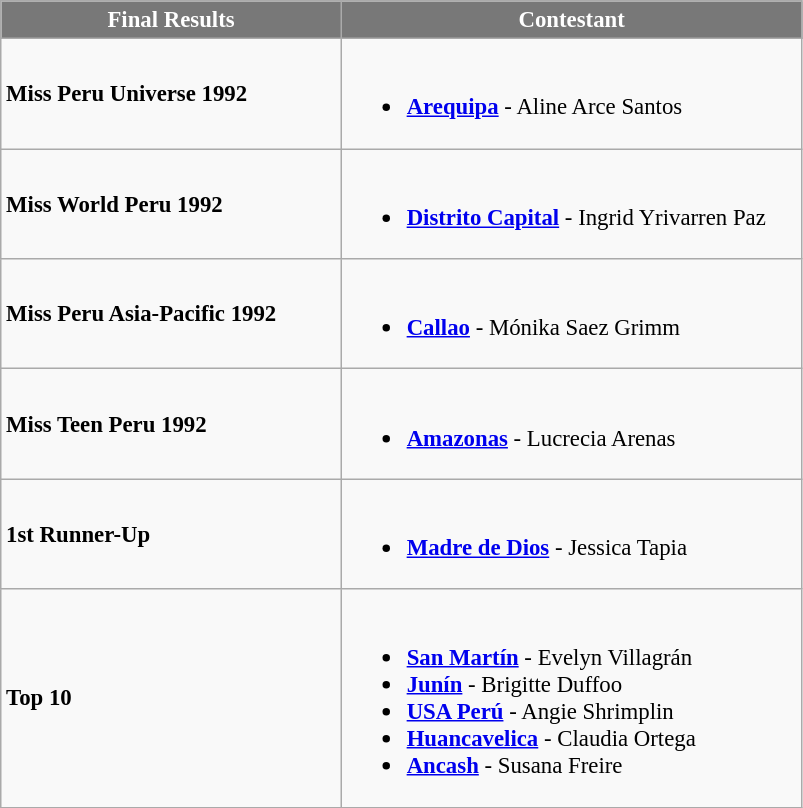<table class="wikitable sortable" style="font-size: 95%;">
<tr>
<th width="220" style="background-color:#787878;color:#FFFFFF;">Final Results</th>
<th width="300" style="background-color:#787878;color:#FFFFFF;">Contestant</th>
</tr>
<tr>
<td><strong>Miss Peru Universe 1992</strong></td>
<td><br><ul><li> <strong><a href='#'>Arequipa</a></strong> - Aline Arce Santos</li></ul></td>
</tr>
<tr>
<td><strong>Miss World Peru 1992</strong></td>
<td><br><ul><li> <strong><a href='#'>Distrito Capital</a></strong> - Ingrid Yrivarren Paz</li></ul></td>
</tr>
<tr>
<td><strong>Miss Peru Asia-Pacific 1992</strong></td>
<td><br><ul><li> <strong><a href='#'>Callao</a></strong> - Mónika Saez Grimm</li></ul></td>
</tr>
<tr>
<td><strong>Miss Teen Peru 1992</strong></td>
<td><br><ul><li> <strong><a href='#'>Amazonas</a></strong> - Lucrecia Arenas</li></ul></td>
</tr>
<tr>
<td><strong>1st Runner-Up</strong></td>
<td><br><ul><li> <strong><a href='#'>Madre de Dios</a></strong> - Jessica Tapia</li></ul></td>
</tr>
<tr>
<td><strong>Top 10</strong></td>
<td><br><ul><li> <strong><a href='#'>San Martín</a></strong> - Evelyn Villagrán</li><li> <strong><a href='#'>Junín</a></strong> - Brigitte Duffoo</li><li> <strong><a href='#'>USA Perú</a></strong> - Angie Shrimplin</li><li> <strong><a href='#'>Huancavelica</a></strong> - Claudia Ortega</li><li> <strong><a href='#'>Ancash</a></strong> - Susana Freire</li></ul></td>
</tr>
</table>
